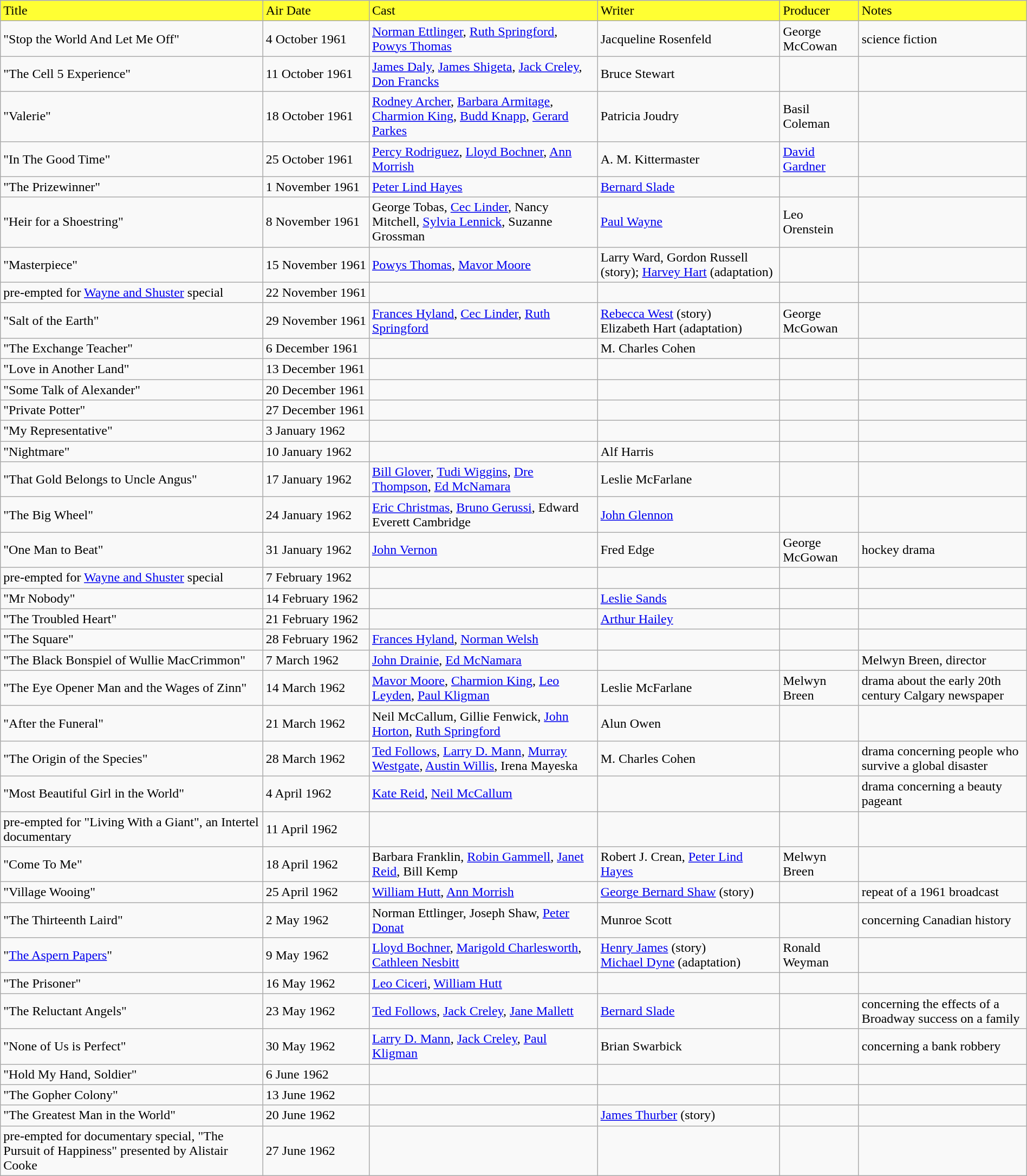<table class="wikitable" style="width:100%; margin:auto;">
<tr>
<td style="background-color: #FFFF33;">Title</td>
<td style="background-color: #FFFF33;">Air Date</td>
<td style="background-color: #FFFF33;">Cast</td>
<td style="background-color: #FFFF33;">Writer</td>
<td style="background-color: #FFFF33;">Producer</td>
<td style="background-color: #FFFF33;">Notes</td>
</tr>
<tr>
<td>"Stop the World And Let Me Off"</td>
<td>4 October 1961</td>
<td><a href='#'>Norman Ettlinger</a>, <a href='#'>Ruth Springford</a>, <a href='#'>Powys Thomas</a></td>
<td>Jacqueline Rosenfeld</td>
<td>George McCowan</td>
<td>science fiction</td>
</tr>
<tr>
<td>"The Cell 5 Experience"</td>
<td>11 October 1961</td>
<td><a href='#'>James Daly</a>, <a href='#'>James Shigeta</a>, <a href='#'>Jack Creley</a>, <a href='#'>Don Francks</a></td>
<td>Bruce Stewart</td>
<td></td>
</tr>
<tr>
<td>"Valerie"</td>
<td>18 October 1961</td>
<td><a href='#'>Rodney Archer</a>, <a href='#'>Barbara Armitage</a>, <a href='#'>Charmion King</a>, <a href='#'>Budd Knapp</a>, <a href='#'>Gerard Parkes</a></td>
<td>Patricia Joudry</td>
<td>Basil Coleman</td>
<td></td>
</tr>
<tr>
<td>"In The Good Time"</td>
<td>25 October 1961</td>
<td><a href='#'>Percy Rodriguez</a>, <a href='#'>Lloyd Bochner</a>, <a href='#'>Ann Morrish</a></td>
<td>A. M. Kittermaster</td>
<td><a href='#'>David Gardner</a></td>
<td></td>
</tr>
<tr>
<td>"The Prizewinner"</td>
<td>1 November 1961</td>
<td><a href='#'>Peter Lind Hayes</a></td>
<td><a href='#'>Bernard Slade</a></td>
<td></td>
<td></td>
</tr>
<tr>
<td>"Heir for a Shoestring"</td>
<td>8 November 1961</td>
<td>George Tobas, <a href='#'>Cec Linder</a>, Nancy Mitchell, <a href='#'>Sylvia Lennick</a>, Suzanne Grossman</td>
<td><a href='#'>Paul Wayne</a></td>
<td>Leo Orenstein</td>
<td></td>
</tr>
<tr>
<td>"Masterpiece"</td>
<td>15 November 1961</td>
<td><a href='#'>Powys Thomas</a>, <a href='#'>Mavor Moore</a></td>
<td>Larry Ward, Gordon Russell (story); <a href='#'>Harvey Hart</a> (adaptation)</td>
<td></td>
<td></td>
</tr>
<tr>
<td>pre-empted for <a href='#'>Wayne and Shuster</a> special</td>
<td>22 November 1961</td>
<td></td>
<td></td>
<td></td>
<td></td>
</tr>
<tr>
<td>"Salt of the Earth"</td>
<td>29 November 1961</td>
<td><a href='#'>Frances Hyland</a>, <a href='#'>Cec Linder</a>, <a href='#'>Ruth Springford</a></td>
<td><a href='#'>Rebecca West</a> (story)<br>Elizabeth Hart (adaptation)</td>
<td>George McGowan</td>
<td></td>
</tr>
<tr>
<td>"The Exchange Teacher"</td>
<td>6 December 1961</td>
<td></td>
<td>M. Charles Cohen</td>
<td></td>
<td></td>
</tr>
<tr>
<td>"Love in Another Land"</td>
<td>13 December 1961</td>
<td></td>
<td></td>
<td></td>
<td></td>
</tr>
<tr>
<td>"Some Talk of Alexander"</td>
<td>20 December 1961</td>
<td></td>
<td></td>
<td></td>
<td></td>
</tr>
<tr>
<td>"Private Potter"</td>
<td>27 December 1961</td>
<td></td>
<td></td>
<td></td>
<td></td>
</tr>
<tr>
<td>"My Representative"</td>
<td>3 January 1962</td>
<td></td>
<td></td>
<td></td>
<td></td>
</tr>
<tr>
<td>"Nightmare"</td>
<td>10 January 1962</td>
<td></td>
<td>Alf Harris</td>
<td></td>
<td></td>
</tr>
<tr>
<td>"That Gold Belongs to Uncle Angus"</td>
<td>17 January 1962</td>
<td><a href='#'>Bill Glover</a>, <a href='#'>Tudi Wiggins</a>, <a href='#'>Dre Thompson</a>, <a href='#'>Ed McNamara</a></td>
<td>Leslie McFarlane</td>
<td></td>
<td></td>
</tr>
<tr>
<td>"The Big Wheel"</td>
<td>24 January 1962</td>
<td><a href='#'>Eric Christmas</a>, <a href='#'>Bruno Gerussi</a>, Edward Everett Cambridge</td>
<td><a href='#'>John Glennon</a></td>
<td></td>
<td></td>
</tr>
<tr>
<td>"One Man to Beat"</td>
<td>31 January 1962</td>
<td><a href='#'>John Vernon</a></td>
<td>Fred Edge</td>
<td>George McGowan</td>
<td>hockey drama</td>
</tr>
<tr>
<td>pre-empted for <a href='#'>Wayne and Shuster</a> special</td>
<td>7 February 1962</td>
<td></td>
<td></td>
<td></td>
<td></td>
</tr>
<tr>
<td>"Mr Nobody"</td>
<td>14 February 1962</td>
<td></td>
<td><a href='#'>Leslie Sands</a></td>
<td></td>
<td></td>
</tr>
<tr>
<td>"The Troubled Heart"</td>
<td>21 February 1962</td>
<td></td>
<td><a href='#'>Arthur Hailey</a></td>
<td></td>
<td></td>
</tr>
<tr>
<td>"The Square"</td>
<td>28 February 1962</td>
<td><a href='#'>Frances Hyland</a>, <a href='#'>Norman Welsh</a></td>
<td></td>
<td></td>
<td></td>
</tr>
<tr>
<td>"The Black Bonspiel of Wullie MacCrimmon"</td>
<td>7 March 1962</td>
<td><a href='#'>John Drainie</a>, <a href='#'>Ed McNamara</a></td>
<td></td>
<td></td>
<td>Melwyn Breen, director</td>
</tr>
<tr>
<td>"The Eye Opener Man and the Wages of Zinn"</td>
<td>14 March 1962</td>
<td><a href='#'>Mavor Moore</a>, <a href='#'>Charmion King</a>, <a href='#'>Leo Leyden</a>, <a href='#'>Paul Kligman</a></td>
<td>Leslie McFarlane</td>
<td>Melwyn Breen</td>
<td>drama about the early 20th century Calgary newspaper</td>
</tr>
<tr>
<td>"After the Funeral"</td>
<td>21 March 1962</td>
<td>Neil McCallum, Gillie Fenwick, <a href='#'>John Horton</a>, <a href='#'>Ruth Springford</a></td>
<td>Alun Owen</td>
<td></td>
<td></td>
</tr>
<tr>
<td>"The Origin of the Species"</td>
<td>28 March 1962</td>
<td><a href='#'>Ted Follows</a>, <a href='#'>Larry D. Mann</a>, <a href='#'>Murray Westgate</a>, <a href='#'>Austin Willis</a>, Irena Mayeska</td>
<td>M. Charles Cohen</td>
<td></td>
<td>drama concerning people who survive a global disaster</td>
</tr>
<tr>
<td>"Most Beautiful Girl in the World"</td>
<td>4 April 1962</td>
<td><a href='#'>Kate Reid</a>, <a href='#'>Neil McCallum</a></td>
<td></td>
<td></td>
<td>drama concerning a beauty pageant</td>
</tr>
<tr>
<td>pre-empted for "Living With a Giant", an Intertel documentary</td>
<td>11 April 1962</td>
<td></td>
<td></td>
<td></td>
<td></td>
</tr>
<tr>
<td>"Come To Me"</td>
<td>18 April 1962</td>
<td>Barbara Franklin, <a href='#'>Robin Gammell</a>, <a href='#'>Janet Reid</a>, Bill Kemp</td>
<td>Robert J. Crean, <a href='#'>Peter Lind Hayes</a></td>
<td>Melwyn Breen</td>
<td></td>
</tr>
<tr>
<td>"Village Wooing"</td>
<td>25 April 1962</td>
<td><a href='#'>William Hutt</a>, <a href='#'>Ann Morrish</a></td>
<td><a href='#'>George Bernard Shaw</a> (story)</td>
<td></td>
<td>repeat of a 1961 broadcast</td>
</tr>
<tr>
<td>"The Thirteenth Laird"</td>
<td>2 May 1962</td>
<td>Norman Ettlinger, Joseph Shaw, <a href='#'>Peter Donat</a></td>
<td>Munroe Scott</td>
<td></td>
<td>concerning Canadian history</td>
</tr>
<tr>
<td>"<a href='#'>The Aspern Papers</a>"</td>
<td>9 May 1962</td>
<td><a href='#'>Lloyd Bochner</a>, <a href='#'>Marigold Charlesworth</a>, <a href='#'>Cathleen Nesbitt</a></td>
<td><a href='#'>Henry James</a> (story)<br><a href='#'>Michael Dyne</a> (adaptation)</td>
<td>Ronald Weyman</td>
<td></td>
</tr>
<tr>
<td>"The Prisoner"</td>
<td>16 May 1962</td>
<td><a href='#'>Leo Ciceri</a>, <a href='#'>William Hutt</a></td>
<td></td>
<td></td>
<td></td>
</tr>
<tr>
<td>"The Reluctant Angels"</td>
<td>23 May 1962</td>
<td><a href='#'>Ted Follows</a>, <a href='#'>Jack Creley</a>, <a href='#'>Jane Mallett</a></td>
<td><a href='#'>Bernard Slade</a></td>
<td></td>
<td>concerning the effects of a Broadway success on a family</td>
</tr>
<tr>
<td>"None of Us is Perfect"</td>
<td>30 May 1962</td>
<td><a href='#'>Larry D. Mann</a>, <a href='#'>Jack Creley</a>, <a href='#'>Paul Kligman</a></td>
<td>Brian Swarbick</td>
<td></td>
<td>concerning a bank robbery</td>
</tr>
<tr>
<td>"Hold My Hand, Soldier"</td>
<td>6 June 1962</td>
<td></td>
<td></td>
<td></td>
<td></td>
</tr>
<tr>
<td>"The Gopher Colony"</td>
<td>13 June 1962</td>
<td></td>
<td></td>
<td></td>
<td></td>
</tr>
<tr>
<td>"The Greatest Man in the World"</td>
<td>20 June 1962</td>
<td></td>
<td><a href='#'>James Thurber</a> (story)</td>
<td></td>
<td></td>
</tr>
<tr>
<td>pre-empted for documentary special, "The Pursuit of Happiness" presented by Alistair Cooke</td>
<td>27 June 1962</td>
<td></td>
<td></td>
<td></td>
<td></td>
</tr>
</table>
